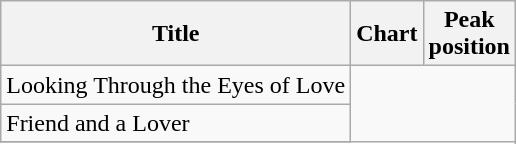<table class="wikitable">
<tr>
<th>Title</th>
<th>Chart</th>
<th>Peak<br>position</th>
</tr>
<tr>
<td rowspan="2">Looking Through the Eyes of Love<br></td>
</tr>
<tr>
</tr>
<tr>
<td>Friend and a Lover<br></td>
</tr>
<tr>
</tr>
</table>
